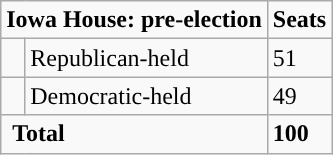<table class="wikitable">
<tr>
<td colspan="2"  style="text-align:center; vertical-align:top;"><strong>Iowa House: pre-election</strong></td>
<td style="vertical-align:top;"><strong>Seats</strong><br></td>
</tr>
<tr>
<td style="background-color:"> </td>
<td>Republican-held</td>
<td>51</td>
</tr>
<tr>
<td style="background-color:"> </td>
<td>Democratic-held</td>
<td>49</td>
</tr>
<tr>
<td colspan="2"> <strong>Total</strong><br></td>
<td><strong>100</strong></td>
</tr>
</table>
